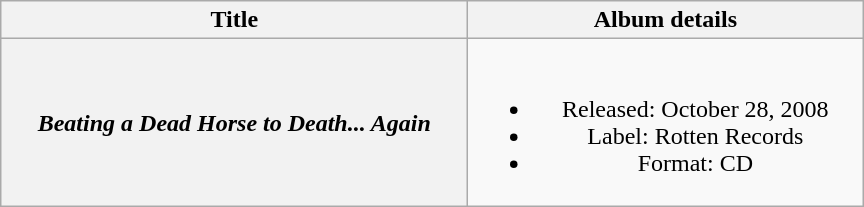<table class="wikitable plainrowheaders" style="text-align:center;">
<tr>
<th scope="col" style="width:19em;">Title</th>
<th scope="col" style="width:16em;">Album details</th>
</tr>
<tr>
<th scope="row"><em>Beating a Dead Horse to Death... Again</em></th>
<td><br><ul><li>Released: October 28, 2008</li><li>Label: Rotten Records</li><li>Format: CD</li></ul></td>
</tr>
</table>
